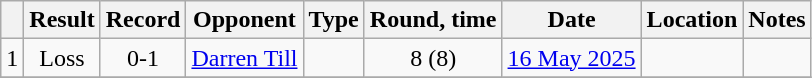<table class="wikitable" style="text-align:center">
<tr>
<th></th>
<th>Result</th>
<th>Record</th>
<th>Opponent</th>
<th>Type</th>
<th>Round, time</th>
<th>Date</th>
<th>Location</th>
<th>Notes</th>
</tr>
<tr>
<td>1</td>
<td>Loss</td>
<td>0-1</td>
<td align="left"><a href='#'>Darren Till</a></td>
<td></td>
<td>8 (8)</td>
<td><a href='#'>16 May 2025</a></td>
<td style="text-align:left;"></td>
<td style="text-align:left;"></td>
</tr>
<tr>
</tr>
</table>
